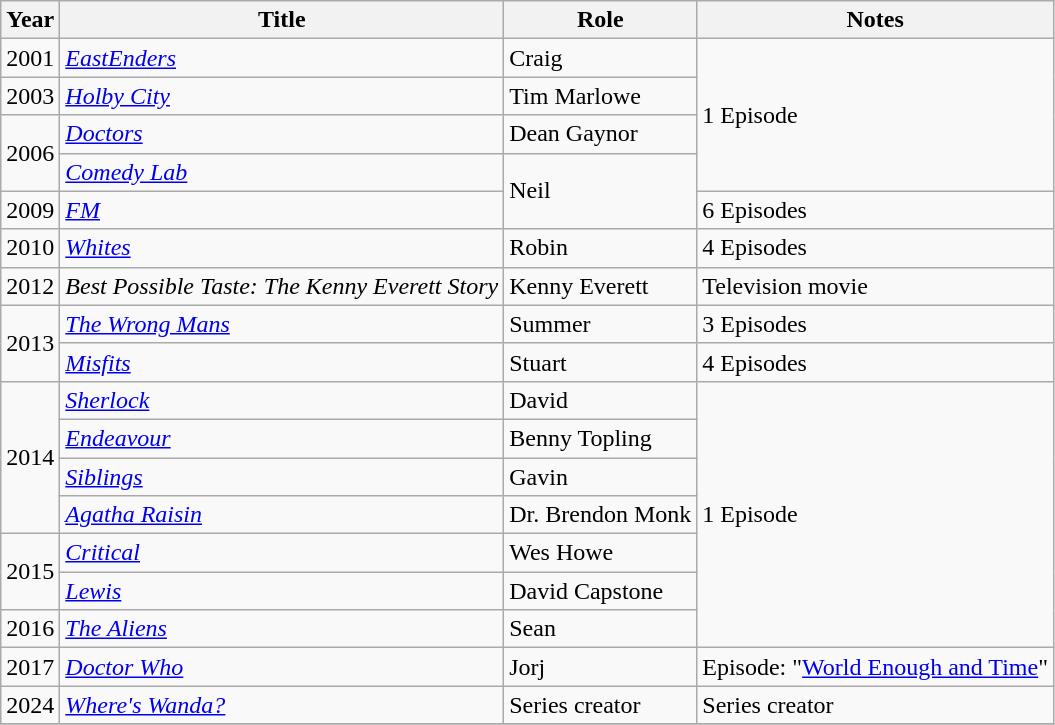<table class="wikitable sortable">
<tr>
<th>Year</th>
<th>Title</th>
<th>Role</th>
<th>Notes</th>
</tr>
<tr>
<td>2001</td>
<td><em><a href='#'>EastEnders</a></em></td>
<td>Craig</td>
<td rowspan="4">1 Episode</td>
</tr>
<tr>
<td>2003</td>
<td><em><a href='#'>Holby City</a></em></td>
<td>Tim Marlowe</td>
</tr>
<tr>
<td rowspan="2">2006</td>
<td><em><a href='#'>Doctors</a></em></td>
<td>Dean Gaynor</td>
</tr>
<tr>
<td><em><a href='#'>Comedy Lab</a></em></td>
<td rowspan="2">Neil</td>
</tr>
<tr>
<td>2009</td>
<td><em><a href='#'>FM</a></em></td>
<td>6 Episodes</td>
</tr>
<tr>
<td>2010</td>
<td><em><a href='#'>Whites</a></em></td>
<td>Robin</td>
<td>4 Episodes</td>
</tr>
<tr>
<td>2012</td>
<td><em>Best Possible Taste: The Kenny Everett Story</em></td>
<td>Kenny Everett</td>
<td>Television movie</td>
</tr>
<tr>
<td rowspan="2">2013</td>
<td><em><a href='#'>The Wrong Mans</a></em></td>
<td>Summer</td>
<td>3 Episodes</td>
</tr>
<tr>
<td><em><a href='#'>Misfits</a></em></td>
<td>Stuart</td>
<td>4 Episodes</td>
</tr>
<tr>
<td rowspan="4">2014</td>
<td><em><a href='#'>Sherlock</a></em></td>
<td>David</td>
<td rowspan="7">1 Episode</td>
</tr>
<tr>
<td><em><a href='#'>Endeavour</a></em></td>
<td>Benny Topling</td>
</tr>
<tr>
<td><em><a href='#'>Siblings</a></em></td>
<td>Gavin</td>
</tr>
<tr>
<td><em><a href='#'>Agatha Raisin</a></em></td>
<td>Dr. Brendon Monk</td>
</tr>
<tr>
<td rowspan="2">2015</td>
<td><em><a href='#'>Critical</a></em></td>
<td>Wes Howe</td>
</tr>
<tr>
<td><em><a href='#'>Lewis</a></em></td>
<td>David Capstone</td>
</tr>
<tr>
<td>2016</td>
<td><em><a href='#'>The Aliens</a></em></td>
<td>Sean</td>
</tr>
<tr>
<td>2017</td>
<td><em><a href='#'>Doctor Who</a></em></td>
<td>Jorj</td>
<td>Episode: "<a href='#'>World Enough and Time</a>"</td>
</tr>
<tr>
<td>2024</td>
<td><em><a href='#'>Where's Wanda?</a></em></td>
<td>Series creator</td>
<td>Series creator</td>
</tr>
<tr>
</tr>
</table>
